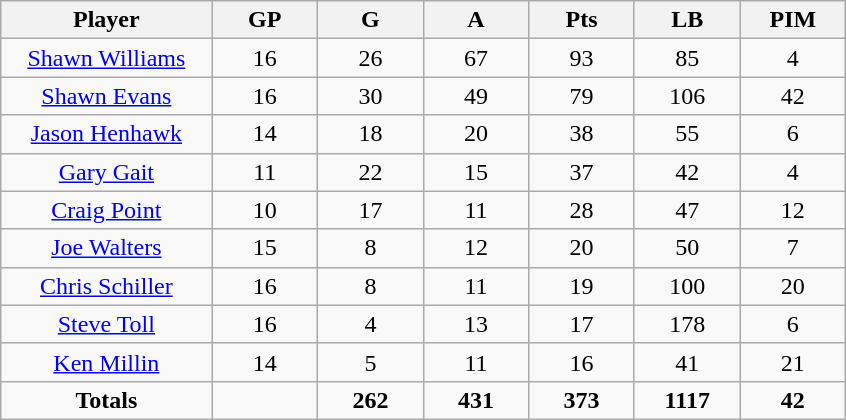<table class="wikitable sortable">
<tr align=center>
<th width="20%">Player</th>
<th width="10%">GP</th>
<th width="10%">G</th>
<th width="10%">A</th>
<th width="10%">Pts</th>
<th width="10%">LB</th>
<th width="10%">PIM</th>
</tr>
<tr align=center>
<td><a href='#'>Shawn Williams</a></td>
<td>16</td>
<td>26</td>
<td>67</td>
<td>93</td>
<td>85</td>
<td>4</td>
</tr>
<tr align=center>
<td><a href='#'>Shawn Evans</a></td>
<td>16</td>
<td>30</td>
<td>49</td>
<td>79</td>
<td>106</td>
<td>42</td>
</tr>
<tr align=center>
<td><a href='#'>Jason Henhawk</a></td>
<td>14</td>
<td>18</td>
<td>20</td>
<td>38</td>
<td>55</td>
<td>6</td>
</tr>
<tr align=center>
<td><a href='#'>Gary Gait</a></td>
<td>11</td>
<td>22</td>
<td>15</td>
<td>37</td>
<td>42</td>
<td>4</td>
</tr>
<tr align=center>
<td><a href='#'>Craig Point</a></td>
<td>10</td>
<td>17</td>
<td>11</td>
<td>28</td>
<td>47</td>
<td>12</td>
</tr>
<tr align=center>
<td><a href='#'>Joe Walters</a></td>
<td>15</td>
<td>8</td>
<td>12</td>
<td>20</td>
<td>50</td>
<td>7</td>
</tr>
<tr align=center>
<td><a href='#'>Chris Schiller</a></td>
<td>16</td>
<td>8</td>
<td>11</td>
<td>19</td>
<td>100</td>
<td>20</td>
</tr>
<tr align=center>
<td><a href='#'>Steve Toll</a></td>
<td>16</td>
<td>4</td>
<td>13</td>
<td>17</td>
<td>178</td>
<td>6</td>
</tr>
<tr align=center>
<td><a href='#'>Ken Millin</a></td>
<td>14</td>
<td>5</td>
<td>11</td>
<td>16</td>
<td>41</td>
<td>21</td>
</tr>
<tr align=center>
<td><strong>Totals</strong></td>
<td></td>
<td><strong>262</strong></td>
<td><strong>431</strong></td>
<td><strong>373</strong></td>
<td><strong>1117</strong></td>
<td><strong>42</strong></td>
</tr>
</table>
